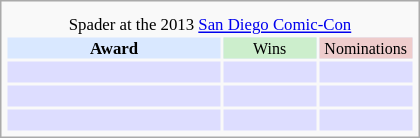<table class="infobox" style="width: 25em; text-align: left; font-size: 70%; vertical-align: middle;">
<tr>
<td colspan="3" style="text-align:center;"></td>
</tr>
<tr>
<td colspan="3" style="text-align:center;">Spader at the 2013 <a href='#'>San Diego Comic-Con</a></td>
</tr>
<tr bgcolor=#D9E8FF style="text-align:center;">
<th style="vertical-align: middle;">Award</th>
<td style="background:#cceecc; font-size:8pt; vertical-align: middle;" width="60px">Wins</td>
<td style="background:#eecccc; font-size:8pt; vertical-align: middle;" width="60px">Nominations</td>
</tr>
<tr bgcolor=#ddddff>
<td align="center"><br></td>
<td></td>
<td></td>
</tr>
<tr bgcolor=#ddddff>
<td align="center"><br></td>
<td></td>
<td></td>
</tr>
<tr bgcolor=#ddddff>
<td align="center"><br></td>
<td></td>
<td></td>
</tr>
</table>
